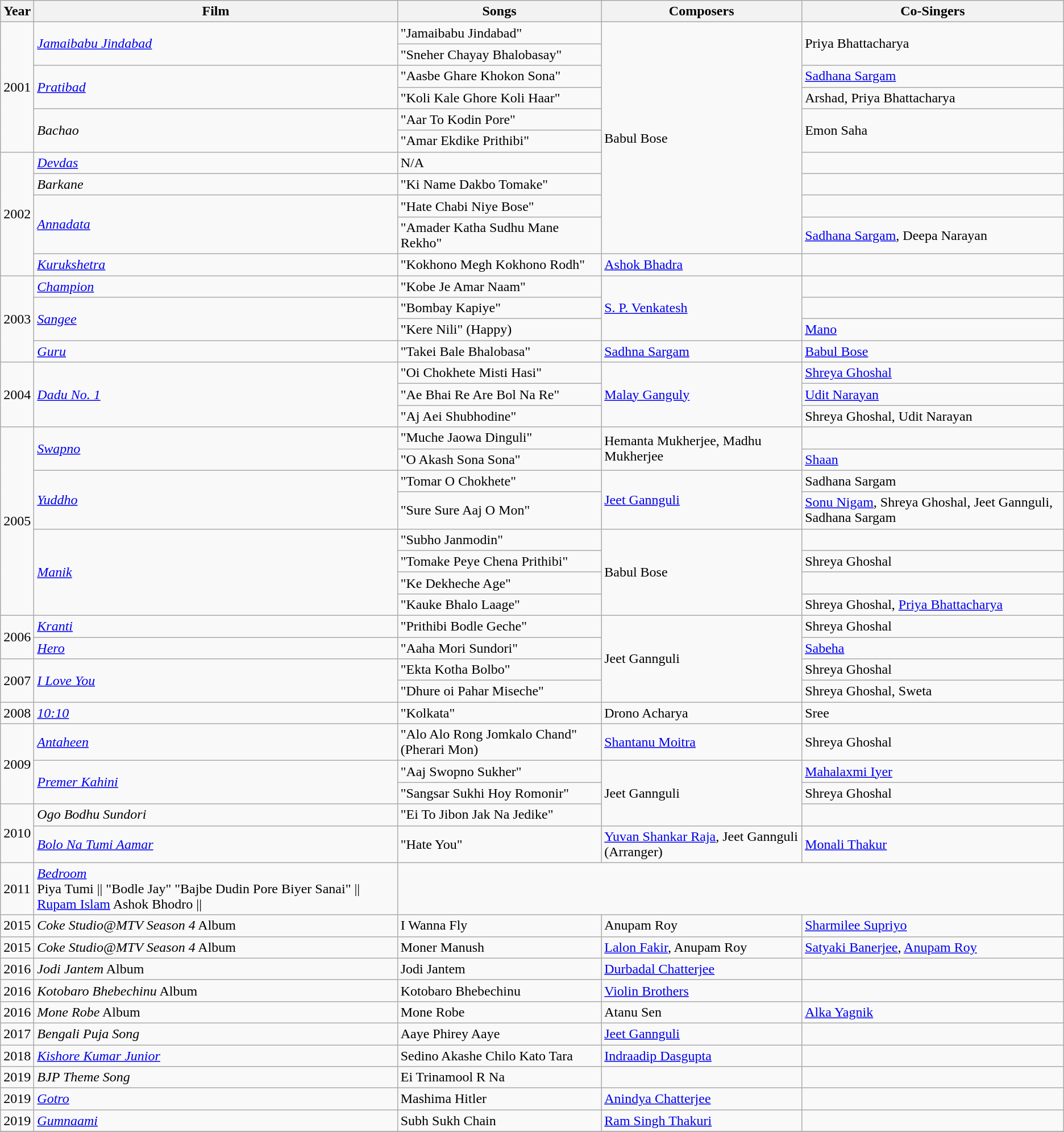<table class="wikitable sortable">
<tr>
<th>Year</th>
<th>Film</th>
<th>Songs</th>
<th>Composers</th>
<th>Co-Singers</th>
</tr>
<tr>
<td rowspan="6">2001</td>
<td rowspan="2"><em><a href='#'>Jamaibabu Jindabad</a></em></td>
<td>"Jamaibabu Jindabad"</td>
<td rowspan=10>Babul Bose</td>
<td rowspan=2>Priya Bhattacharya</td>
</tr>
<tr>
<td>"Sneher Chayay Bhalobasay"</td>
</tr>
<tr>
<td rowspan=2><em><a href='#'>Pratibad</a></em></td>
<td>"Aasbe Ghare Khokon Sona"</td>
<td><a href='#'>Sadhana Sargam</a></td>
</tr>
<tr>
<td>"Koli Kale Ghore Koli Haar"</td>
<td>Arshad, Priya Bhattacharya</td>
</tr>
<tr>
<td rowspan=2><em>Bachao</em></td>
<td>"Aar To Kodin Pore"</td>
<td rowspan=2>Emon Saha</td>
</tr>
<tr>
<td>"Amar Ekdike Prithibi"</td>
</tr>
<tr>
<td rowspan="5">2002</td>
<td><em><a href='#'>Devdas</a></em></td>
<td>N/A</td>
<td></td>
</tr>
<tr>
<td><em>Barkane</em></td>
<td>"Ki Name Dakbo Tomake"</td>
<td></td>
</tr>
<tr>
<td rowspan="2"><em><a href='#'>Annadata</a></em></td>
<td>"Hate Chabi Niye Bose"</td>
<td></td>
</tr>
<tr>
<td>"Amader Katha Sudhu Mane Rekho"</td>
<td><a href='#'>Sadhana Sargam</a>, Deepa Narayan</td>
</tr>
<tr>
<td><em><a href='#'>Kurukshetra</a></em></td>
<td>"Kokhono Megh Kokhono Rodh"</td>
<td><a href='#'>Ashok Bhadra</a></td>
<td></td>
</tr>
<tr>
<td rowspan="4">2003</td>
<td><em><a href='#'>Champion</a></em></td>
<td>"Kobe Je Amar Naam"</td>
<td rowspan=3><a href='#'>S. P. Venkatesh</a></td>
<td></td>
</tr>
<tr>
<td rowspan="2"><em><a href='#'>Sangee</a></em></td>
<td>"Bombay Kapiye"</td>
<td></td>
</tr>
<tr>
<td>"Kere Nili" (Happy)</td>
<td><a href='#'>Mano</a></td>
</tr>
<tr>
<td><em><a href='#'>Guru</a></em></td>
<td>"Takei Bale Bhalobasa"</td>
<td><a href='#'>Sadhna Sargam</a></td>
<td><a href='#'>Babul Bose</a></td>
</tr>
<tr>
<td rowspan="3">2004</td>
<td rowspan="3"><em><a href='#'>Dadu No. 1</a></em></td>
<td>"Oi Chokhete Misti Hasi"</td>
<td rowspan=3><a href='#'>Malay Ganguly</a></td>
<td><a href='#'>Shreya Ghoshal</a></td>
</tr>
<tr>
<td>"Ae Bhai Re Are Bol Na Re"</td>
<td><a href='#'>Udit Narayan</a></td>
</tr>
<tr>
<td>"Aj Aei Shubhodine"</td>
<td>Shreya Ghoshal, Udit Narayan</td>
</tr>
<tr>
<td rowspan="8">2005</td>
<td rowspan="2"><em><a href='#'>Swapno</a></em></td>
<td>"Muche Jaowa Dinguli"</td>
<td rowspan=2>Hemanta Mukherjee, Madhu Mukherjee</td>
<td></td>
</tr>
<tr>
<td>"O Akash Sona Sona"</td>
<td><a href='#'>Shaan</a></td>
</tr>
<tr>
<td rowspan="2"><em><a href='#'>Yuddho</a></em></td>
<td>"Tomar O Chokhete"</td>
<td rowspan=2><a href='#'>Jeet Gannguli</a></td>
<td>Sadhana Sargam</td>
</tr>
<tr>
<td>"Sure Sure Aaj O Mon"</td>
<td><a href='#'>Sonu Nigam</a>, Shreya Ghoshal, Jeet Gannguli, Sadhana Sargam</td>
</tr>
<tr>
<td rowspan="4"><em><a href='#'>Manik</a></em></td>
<td>"Subho Janmodin"</td>
<td Rowspan=4>Babul Bose</td>
<td></td>
</tr>
<tr>
<td>"Tomake Peye Chena Prithibi"</td>
<td>Shreya Ghoshal</td>
</tr>
<tr>
<td>"Ke Dekheche Age"</td>
<td></td>
</tr>
<tr>
<td>"Kauke Bhalo Laage"</td>
<td>Shreya Ghoshal, <a href='#'>Priya Bhattacharya</a></td>
</tr>
<tr>
<td rowspan="2">2006</td>
<td><em><a href='#'>Kranti</a></em></td>
<td>"Prithibi Bodle Geche"</td>
<td rowspan=4>Jeet Gannguli</td>
<td>Shreya Ghoshal</td>
</tr>
<tr>
<td><em><a href='#'>Hero</a></em></td>
<td>"Aaha Mori Sundori"</td>
<td><a href='#'>Sabeha</a></td>
</tr>
<tr>
<td rowspan="2">2007</td>
<td rowspan="2"><em><a href='#'>I Love You</a></em></td>
<td>"Ekta Kotha Bolbo"</td>
<td>Shreya Ghoshal</td>
</tr>
<tr>
<td>"Dhure oi Pahar Miseche"</td>
<td>Shreya Ghoshal, Sweta</td>
</tr>
<tr>
<td>2008</td>
<td><em><a href='#'>10:10</a></em></td>
<td>"Kolkata"</td>
<td>Drono Acharya</td>
<td>Sree</td>
</tr>
<tr>
<td rowspan="3">2009</td>
<td><em><a href='#'>Antaheen</a></em></td>
<td>"Alo Alo Rong Jomkalo Chand" (Pherari Mon)</td>
<td><a href='#'>Shantanu Moitra</a></td>
<td>Shreya Ghoshal</td>
</tr>
<tr>
<td rowspan="2"><em><a href='#'>Premer Kahini</a></em></td>
<td>"Aaj Swopno Sukher"</td>
<td rowspan=3>Jeet Gannguli</td>
<td><a href='#'>Mahalaxmi Iyer</a></td>
</tr>
<tr>
<td>"Sangsar Sukhi Hoy Romonir"</td>
<td>Shreya Ghoshal</td>
</tr>
<tr>
<td rowspan="2">2010</td>
<td><em>Ogo Bodhu Sundori</em></td>
<td>"Ei To Jibon Jak Na Jedike"</td>
<td></td>
</tr>
<tr>
<td><em><a href='#'>Bolo Na Tumi Aamar</a></em></td>
<td>"Hate You"</td>
<td><a href='#'>Yuvan Shankar Raja</a>, Jeet Gannguli (Arranger)</td>
<td><a href='#'>Monali Thakur</a></td>
</tr>
<tr>
<td>2011</td>
<td><em><a href='#'>Bedroom</a></em><br>Piya Tumi || "Bodle Jay"
"Bajbe Dudin Pore Biyer Sanai" || <a href='#'>Rupam Islam</a>
Ashok Bhodro ||</td>
</tr>
<tr>
<td>2015</td>
<td><em>Coke Studio@MTV Season 4</em> Album</td>
<td>I Wanna Fly</td>
<td>Anupam Roy</td>
<td><a href='#'>Sharmilee Supriyo</a></td>
</tr>
<tr>
<td>2015</td>
<td><em>Coke Studio@MTV Season 4</em> Album</td>
<td>Moner Manush</td>
<td><a href='#'>Lalon Fakir</a>, Anupam Roy</td>
<td><a href='#'>Satyaki Banerjee</a>, <a href='#'>Anupam Roy</a></td>
</tr>
<tr>
<td>2016</td>
<td><em>Jodi Jantem</em> Album</td>
<td>Jodi Jantem</td>
<td><a href='#'>Durbadal Chatterjee</a></td>
<td></td>
</tr>
<tr>
<td>2016</td>
<td><em>Kotobaro Bhebechinu</em> Album</td>
<td>Kotobaro Bhebechinu</td>
<td><a href='#'>Violin Brothers</a></td>
<td></td>
</tr>
<tr>
<td>2016</td>
<td><em>Mone Robe</em> Album</td>
<td>Mone Robe</td>
<td>Atanu Sen</td>
<td><a href='#'>Alka Yagnik</a></td>
</tr>
<tr>
<td>2017</td>
<td><em>Bengali Puja Song</em></td>
<td>Aaye Phirey Aaye</td>
<td><a href='#'>Jeet Gannguli</a></td>
<td></td>
</tr>
<tr>
<td>2018</td>
<td><em><a href='#'>Kishore Kumar Junior</a></em></td>
<td>Sedino Akashe Chilo Kato Tara</td>
<td><a href='#'>Indraadip Dasgupta</a></td>
<td></td>
</tr>
<tr>
<td>2019</td>
<td><em>BJP Theme Song</em></td>
<td>Ei Trinamool R Na</td>
<td></td>
<td></td>
</tr>
<tr>
<td>2019</td>
<td><em><a href='#'>Gotro</a></em></td>
<td>Mashima Hitler</td>
<td><a href='#'>Anindya Chatterjee</a></td>
<td></td>
</tr>
<tr>
<td>2019</td>
<td><em><a href='#'>Gumnaami</a></em></td>
<td>Subh Sukh Chain</td>
<td><a href='#'>Ram Singh Thakuri</a></td>
<td></td>
</tr>
<tr>
</tr>
</table>
